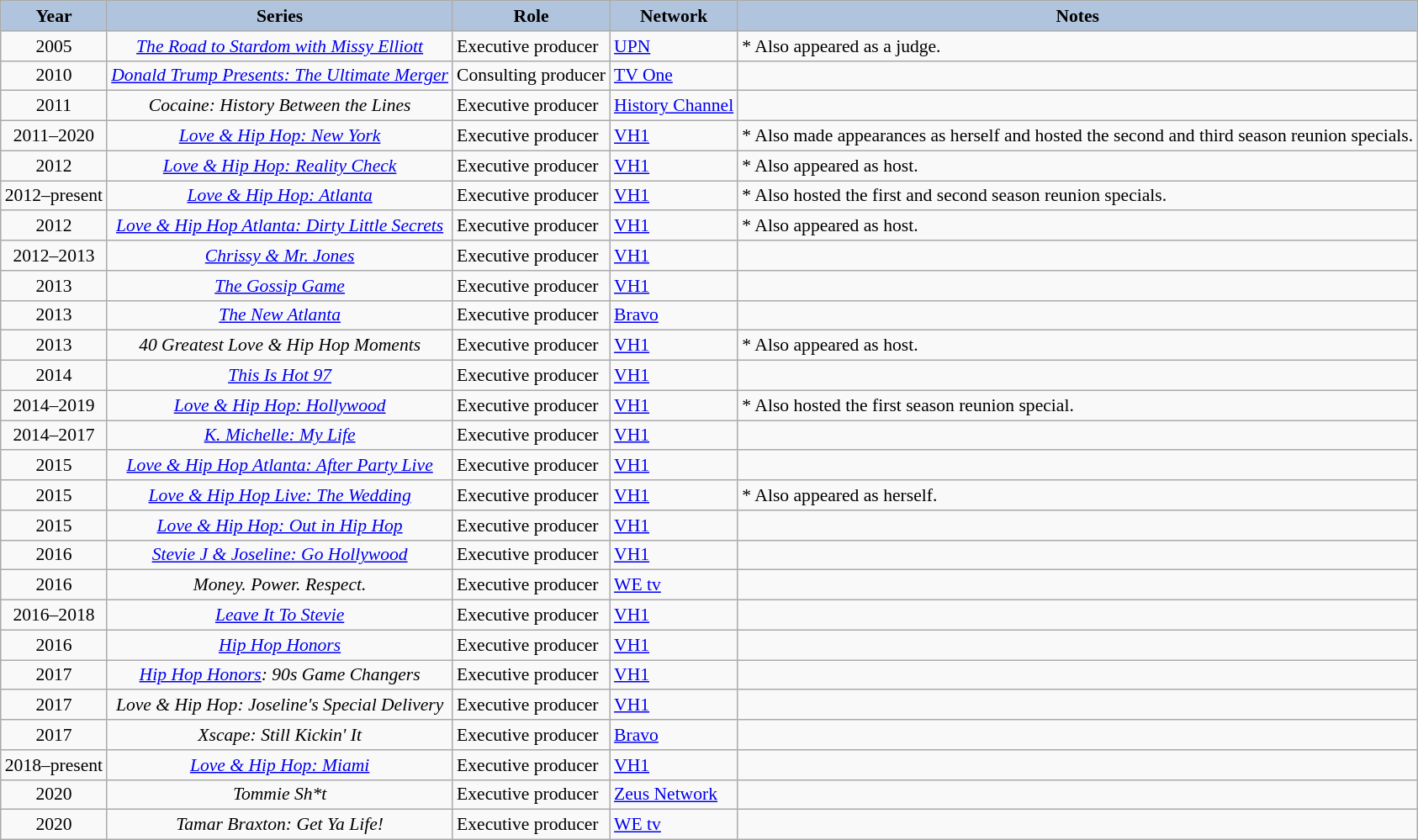<table class="wikitable" style="font-size:90%">
<tr style="text-align:center;">
<th style="background:#B0C4DE;">Year</th>
<th style="background:#B0C4DE;">Series</th>
<th style="background:#B0C4DE;">Role</th>
<th style="background:#B0C4DE;">Network</th>
<th style="background:#B0C4DE;">Notes</th>
</tr>
<tr>
<td style="text-align:center;">2005</td>
<td style="text-align:center;"><em><a href='#'>The Road to Stardom with Missy Elliott</a></em></td>
<td>Executive producer</td>
<td><a href='#'>UPN</a></td>
<td>* Also appeared as a judge.</td>
</tr>
<tr>
<td style="text-align:center;">2010</td>
<td style="text-align:center;"><em><a href='#'>Donald Trump Presents: The Ultimate Merger</a></em></td>
<td>Consulting producer</td>
<td><a href='#'>TV One</a></td>
<td></td>
</tr>
<tr>
<td style="text-align:center;">2011</td>
<td style="text-align:center;"><em>Cocaine: History Between the Lines</em></td>
<td>Executive producer</td>
<td><a href='#'>History Channel</a></td>
<td></td>
</tr>
<tr>
<td style="text-align:center;">2011–2020</td>
<td style="text-align:center;"><em><a href='#'>Love & Hip Hop: New York</a></em></td>
<td>Executive producer</td>
<td><a href='#'>VH1</a></td>
<td>* Also made appearances as herself and hosted the second and third season reunion specials.</td>
</tr>
<tr>
<td style="text-align:center;">2012</td>
<td style="text-align:center;"><em><a href='#'>Love & Hip Hop: Reality Check</a></em></td>
<td>Executive producer</td>
<td><a href='#'>VH1</a></td>
<td>* Also appeared as host.</td>
</tr>
<tr>
<td style="text-align:center;">2012–present</td>
<td style="text-align:center;"><em><a href='#'>Love & Hip Hop: Atlanta</a></em></td>
<td>Executive producer</td>
<td><a href='#'>VH1</a></td>
<td>* Also hosted the first and second season reunion specials.</td>
</tr>
<tr>
<td style="text-align:center;">2012</td>
<td style="text-align:center;"><em><a href='#'>Love & Hip Hop Atlanta: Dirty Little Secrets</a></em></td>
<td>Executive producer</td>
<td><a href='#'>VH1</a></td>
<td>* Also appeared as host.</td>
</tr>
<tr>
<td style="text-align:center;">2012–2013</td>
<td style="text-align:center;"><em><a href='#'>Chrissy & Mr. Jones</a></em></td>
<td>Executive producer</td>
<td><a href='#'>VH1</a></td>
<td></td>
</tr>
<tr>
<td style="text-align:center;">2013</td>
<td style="text-align:center;"><em><a href='#'>The Gossip Game</a></em></td>
<td>Executive producer</td>
<td><a href='#'>VH1</a></td>
<td></td>
</tr>
<tr>
<td style="text-align:center;">2013</td>
<td style="text-align:center;"><em><a href='#'>The New Atlanta</a></em></td>
<td>Executive producer</td>
<td><a href='#'>Bravo</a></td>
<td></td>
</tr>
<tr>
<td style="text-align:center;">2013</td>
<td style="text-align:center;"><em>40 Greatest Love & Hip Hop Moments</em></td>
<td>Executive producer</td>
<td><a href='#'>VH1</a></td>
<td>* Also appeared as host.</td>
</tr>
<tr>
<td style="text-align:center;">2014</td>
<td style="text-align:center;"><em><a href='#'>This Is Hot 97</a></em></td>
<td>Executive producer</td>
<td><a href='#'>VH1</a></td>
<td></td>
</tr>
<tr>
<td style="text-align:center;">2014–2019</td>
<td style="text-align:center;"><em><a href='#'>Love & Hip Hop: Hollywood</a></em></td>
<td>Executive producer</td>
<td><a href='#'>VH1</a></td>
<td>* Also hosted the first season reunion special.</td>
</tr>
<tr>
<td style="text-align:center;">2014–2017</td>
<td style="text-align:center;"><em><a href='#'>K. Michelle: My Life</a></em></td>
<td>Executive producer</td>
<td><a href='#'>VH1</a></td>
<td></td>
</tr>
<tr>
<td style= "text-align:center;">2015</td>
<td style= "text-align:center;"><em><a href='#'>Love & Hip Hop Atlanta: After Party Live</a></em></td>
<td>Executive producer</td>
<td><a href='#'>VH1</a></td>
<td></td>
</tr>
<tr>
<td style="text-align:center;">2015</td>
<td style="text-align:center;"><em><a href='#'>Love & Hip Hop Live: The Wedding</a></em></td>
<td>Executive producer</td>
<td><a href='#'>VH1</a></td>
<td>* Also appeared as herself.</td>
</tr>
<tr>
<td style= "text-align:center;">2015</td>
<td style= "text-align:center;"><em><a href='#'>Love & Hip Hop: Out in Hip Hop</a></em></td>
<td>Executive producer</td>
<td><a href='#'>VH1</a></td>
<td></td>
</tr>
<tr>
<td style= "text-align:center;">2016</td>
<td style= "text-align:center;"><em><a href='#'>Stevie J & Joseline: Go Hollywood</a></em></td>
<td>Executive producer</td>
<td><a href='#'>VH1</a></td>
<td></td>
</tr>
<tr>
<td style="text-align:center;">2016</td>
<td style="text-align:center;"><em>Money. Power. Respect.</em></td>
<td>Executive producer</td>
<td><a href='#'>WE tv</a></td>
<td></td>
</tr>
<tr>
<td style="text-align:center;">2016–2018</td>
<td style="text-align:center;"><em><a href='#'>Leave It To Stevie</a></em></td>
<td>Executive producer</td>
<td><a href='#'>VH1</a></td>
<td></td>
</tr>
<tr>
<td style="text-align:center;">2016</td>
<td style="text-align:center;"><em><a href='#'>Hip Hop Honors</a></em></td>
<td>Executive producer</td>
<td><a href='#'>VH1</a></td>
<td></td>
</tr>
<tr>
<td style="text-align:center;">2017</td>
<td style="text-align:center;"><em><a href='#'>Hip Hop Honors</a>: 90s Game Changers</em></td>
<td>Executive producer</td>
<td><a href='#'>VH1</a></td>
<td></td>
</tr>
<tr>
<td style= "text-align:center;">2017</td>
<td style= "text-align:center;"><em>Love & Hip Hop: Joseline's Special Delivery</em></td>
<td>Executive producer</td>
<td><a href='#'>VH1</a></td>
<td></td>
</tr>
<tr>
<td style= "text-align:center;">2017</td>
<td style= "text-align:center;"><em>Xscape: Still Kickin' It</em></td>
<td>Executive producer</td>
<td><a href='#'>Bravo</a></td>
<td></td>
</tr>
<tr>
<td style= "text-align:center;">2018–present</td>
<td style= "text-align:center;"><em><a href='#'>Love & Hip Hop: Miami</a></em></td>
<td>Executive producer</td>
<td><a href='#'>VH1</a></td>
</tr>
<tr>
<td style= "text-align:center;">2020</td>
<td style= "text-align:center;"><em>Tommie Sh*t</em></td>
<td>Executive producer</td>
<td><a href='#'>Zeus Network</a></td>
<td></td>
</tr>
<tr>
<td style= "text-align:center;">2020</td>
<td style= "text-align:center;"><em>Tamar Braxton: Get Ya Life!</em></td>
<td>Executive producer</td>
<td><a href='#'>WE tv</a></td>
<td></td>
</tr>
</table>
